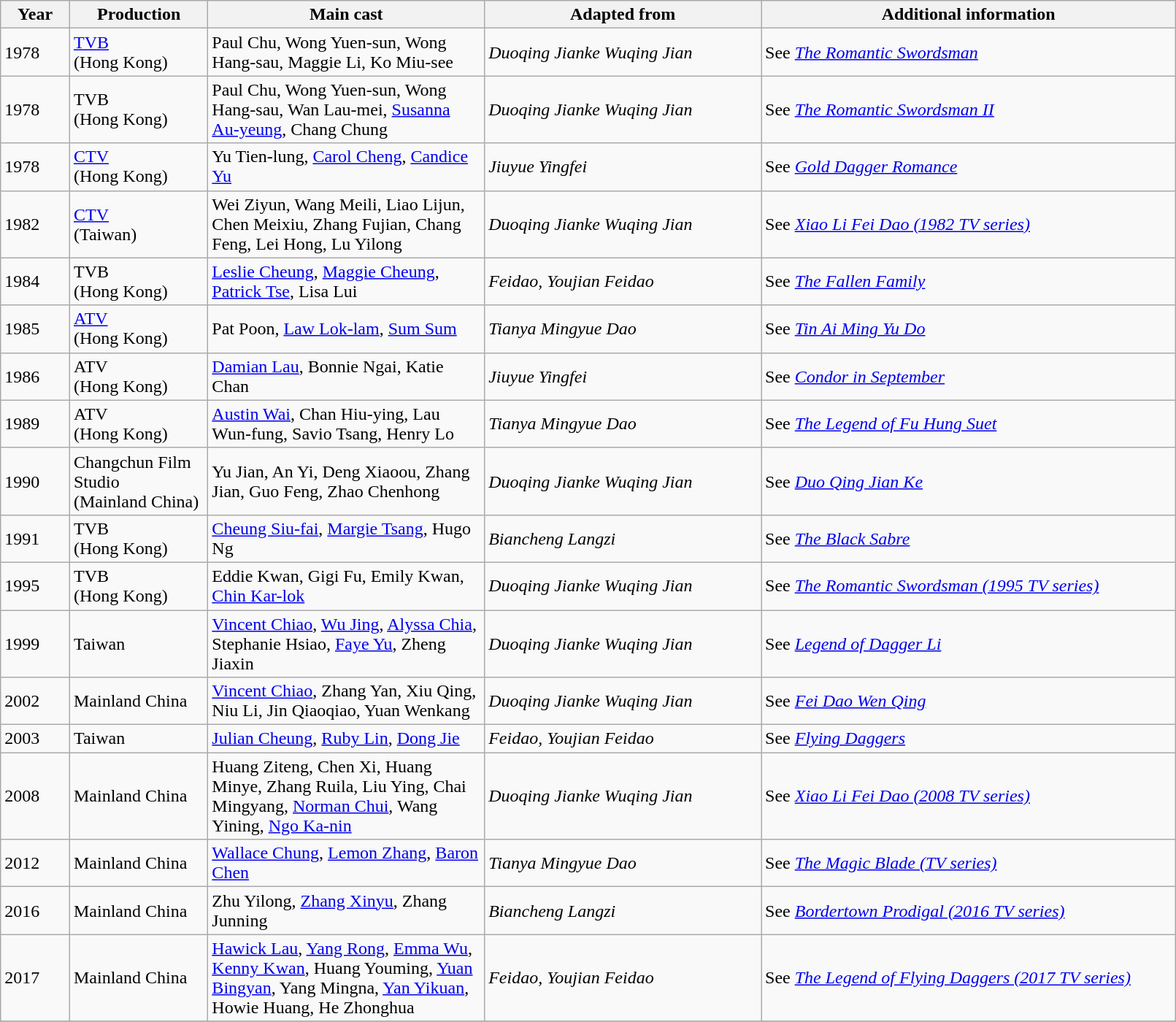<table class="wikitable" width=85%>
<tr>
<th width=5%>Year</th>
<th width=10%>Production</th>
<th width=20%>Main cast</th>
<th width=20%>Adapted from</th>
<th width=30%>Additional information</th>
</tr>
<tr>
<td>1978</td>
<td><a href='#'>TVB</a><br>(Hong Kong)</td>
<td>Paul Chu, Wong Yuen-sun, Wong Hang-sau, Maggie Li, Ko Miu-see</td>
<td><em>Duoqing Jianke Wuqing Jian</em></td>
<td>See <em><a href='#'>The Romantic Swordsman</a></em></td>
</tr>
<tr>
<td>1978</td>
<td>TVB<br>(Hong Kong)</td>
<td>Paul Chu, Wong Yuen-sun, Wong Hang-sau, Wan Lau-mei, <a href='#'>Susanna Au-yeung</a>, Chang Chung</td>
<td><em>Duoqing Jianke Wuqing Jian</em></td>
<td>See <em><a href='#'>The Romantic Swordsman II</a></em></td>
</tr>
<tr>
<td>1978</td>
<td><a href='#'>CTV</a><br>(Hong Kong)</td>
<td>Yu Tien-lung, <a href='#'>Carol Cheng</a>, <a href='#'>Candice Yu</a></td>
<td><em>Jiuyue Yingfei</em></td>
<td>See <em><a href='#'>Gold Dagger Romance</a></em></td>
</tr>
<tr>
<td>1982</td>
<td><a href='#'>CTV</a><br>(Taiwan)</td>
<td>Wei Ziyun, Wang Meili, Liao Lijun, Chen Meixiu, Zhang Fujian, Chang Feng, Lei Hong, Lu Yilong</td>
<td><em>Duoqing Jianke Wuqing Jian</em></td>
<td>See <em><a href='#'>Xiao Li Fei Dao (1982 TV series)</a></em></td>
</tr>
<tr>
<td>1984</td>
<td>TVB<br>(Hong Kong)</td>
<td><a href='#'>Leslie Cheung</a>, <a href='#'>Maggie Cheung</a>, <a href='#'>Patrick Tse</a>, Lisa Lui</td>
<td><em>Feidao, Youjian Feidao</em></td>
<td>See <em><a href='#'>The Fallen Family</a></em></td>
</tr>
<tr>
<td>1985</td>
<td><a href='#'>ATV</a><br>(Hong Kong)</td>
<td>Pat Poon, <a href='#'>Law Lok-lam</a>, <a href='#'>Sum Sum</a></td>
<td><em>Tianya Mingyue Dao</em></td>
<td>See <em><a href='#'>Tin Ai Ming Yu Do</a></em></td>
</tr>
<tr>
<td>1986</td>
<td>ATV<br>(Hong Kong)</td>
<td><a href='#'>Damian Lau</a>, Bonnie Ngai, Katie Chan</td>
<td><em>Jiuyue Yingfei</em></td>
<td>See <em><a href='#'>Condor in September</a></em></td>
</tr>
<tr>
<td>1989</td>
<td>ATV<br>(Hong Kong)</td>
<td><a href='#'>Austin Wai</a>, Chan Hiu-ying, Lau Wun-fung, Savio Tsang, Henry Lo</td>
<td><em>Tianya Mingyue Dao</em></td>
<td>See <em><a href='#'>The Legend of Fu Hung Suet</a></em></td>
</tr>
<tr>
<td>1990</td>
<td>Changchun Film Studio<br>(Mainland China)</td>
<td>Yu Jian, An Yi, Deng Xiaoou, Zhang Jian, Guo Feng, Zhao Chenhong</td>
<td><em>Duoqing Jianke Wuqing Jian</em></td>
<td>See <em><a href='#'>Duo Qing Jian Ke</a></em></td>
</tr>
<tr>
<td>1991</td>
<td>TVB<br>(Hong Kong)</td>
<td><a href='#'>Cheung Siu-fai</a>, <a href='#'>Margie Tsang</a>, Hugo Ng</td>
<td><em>Biancheng Langzi</em></td>
<td>See <em><a href='#'>The Black Sabre</a></em></td>
</tr>
<tr>
<td>1995</td>
<td>TVB<br>(Hong Kong)</td>
<td>Eddie Kwan, Gigi Fu, Emily Kwan, <a href='#'>Chin Kar-lok</a></td>
<td><em>Duoqing Jianke Wuqing Jian</em></td>
<td>See <em><a href='#'>The Romantic Swordsman (1995 TV series)</a></em></td>
</tr>
<tr>
<td>1999</td>
<td>Taiwan</td>
<td><a href='#'>Vincent Chiao</a>, <a href='#'>Wu Jing</a>, <a href='#'>Alyssa Chia</a>, Stephanie Hsiao, <a href='#'>Faye Yu</a>, Zheng Jiaxin</td>
<td><em>Duoqing Jianke Wuqing Jian</em></td>
<td>See <em><a href='#'>Legend of Dagger Li</a></em></td>
</tr>
<tr>
<td>2002</td>
<td>Mainland China</td>
<td><a href='#'>Vincent Chiao</a>, Zhang Yan, Xiu Qing, Niu Li, Jin Qiaoqiao, Yuan Wenkang</td>
<td><em>Duoqing Jianke Wuqing Jian</em></td>
<td>See <em><a href='#'>Fei Dao Wen Qing</a></em></td>
</tr>
<tr>
<td>2003</td>
<td>Taiwan</td>
<td><a href='#'>Julian Cheung</a>, <a href='#'>Ruby Lin</a>, <a href='#'>Dong Jie</a></td>
<td><em>Feidao, Youjian Feidao</em></td>
<td>See <em><a href='#'>Flying Daggers</a></em></td>
</tr>
<tr>
<td>2008</td>
<td>Mainland China</td>
<td>Huang Ziteng, Chen Xi, Huang Minye, Zhang Ruila, Liu Ying, Chai Mingyang, <a href='#'>Norman Chui</a>, Wang Yining, <a href='#'>Ngo Ka-nin</a></td>
<td><em>Duoqing Jianke Wuqing Jian</em></td>
<td>See <em><a href='#'>Xiao Li Fei Dao (2008 TV series)</a></em></td>
</tr>
<tr>
<td>2012</td>
<td>Mainland China</td>
<td><a href='#'>Wallace Chung</a>, <a href='#'>Lemon Zhang</a>, <a href='#'>Baron Chen</a></td>
<td><em>Tianya Mingyue Dao</em></td>
<td>See <em><a href='#'>The Magic Blade (TV series)</a></em></td>
</tr>
<tr>
<td>2016</td>
<td>Mainland China</td>
<td>Zhu Yilong, <a href='#'>Zhang Xinyu</a>, Zhang Junning</td>
<td><em>Biancheng Langzi</em></td>
<td>See <em><a href='#'>Bordertown Prodigal (2016 TV series)</a></em></td>
</tr>
<tr>
<td>2017</td>
<td>Mainland China</td>
<td><a href='#'>Hawick Lau</a>, <a href='#'>Yang Rong</a>, <a href='#'>Emma Wu</a>, <a href='#'>Kenny Kwan</a>, Huang Youming, <a href='#'>Yuan Bingyan</a>, Yang Mingna, <a href='#'>Yan Yikuan</a>, Howie Huang, He Zhonghua</td>
<td><em>Feidao, Youjian Feidao</em></td>
<td>See <em><a href='#'>The Legend of Flying Daggers (2017 TV series)</a></em></td>
</tr>
<tr>
</tr>
</table>
